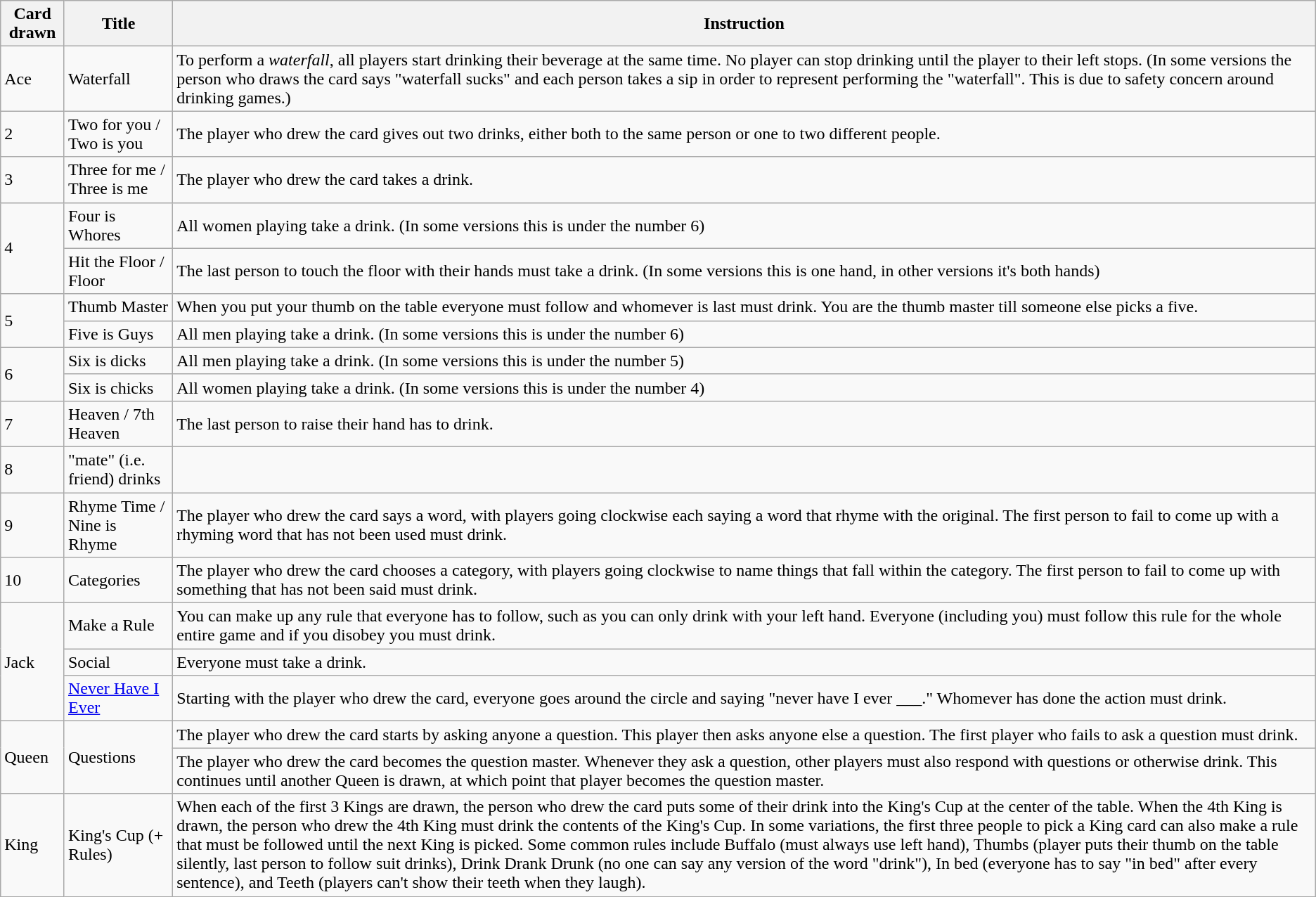<table class="wikitable">
<tr>
<th>Card drawn</th>
<th>Title</th>
<th>Instruction</th>
</tr>
<tr>
<td>Ace</td>
<td>Waterfall</td>
<td>To perform a <em>waterfall</em>, all players start drinking their beverage at the same time. No player can stop drinking until the player to their left stops. (In some versions the person who draws the card says "waterfall sucks" and each person takes a sip in order to represent performing the "waterfall". This is due to safety concern around drinking games.)</td>
</tr>
<tr>
<td>2</td>
<td>Two for you / Two is you</td>
<td>The player who drew the card gives out two drinks, either both to the same person or one to two different people.</td>
</tr>
<tr>
<td>3</td>
<td>Three for me / Three is me</td>
<td>The player who drew the card takes a drink.</td>
</tr>
<tr>
<td rowspan="2">4</td>
<td>Four is Whores</td>
<td>All women playing take a drink. (In some versions this is under the number 6)</td>
</tr>
<tr>
<td>Hit the Floor / Floor</td>
<td>The last person to touch the floor with their hands must take a drink. (In some versions this is one hand, in other versions it's both hands)</td>
</tr>
<tr>
<td rowspan="2">5</td>
<td>Thumb Master</td>
<td>When you put your thumb on the table everyone must follow and whomever is last must drink. You are the thumb master till someone else picks a five.</td>
</tr>
<tr>
<td>Five is Guys</td>
<td>All men playing take a drink. (In some versions this is under the number 6)</td>
</tr>
<tr>
<td rowspan="2">6</td>
<td>Six is dicks</td>
<td>All men playing take a drink. (In some versions this is under the number 5)</td>
</tr>
<tr>
<td>Six is chicks</td>
<td>All women playing take a drink. (In some versions this is under the number 4)</td>
</tr>
<tr>
<td>7</td>
<td>Heaven / 7th Heaven</td>
<td>The last person to raise their hand has to drink.</td>
</tr>
<tr>
<td>8</td>
<td>"mate" (i.e. friend) drinks</td>
</tr>
<tr>
<td>9</td>
<td>Rhyme Time / Nine is Rhyme</td>
<td>The player who drew the card says a word, with players going clockwise each saying a word that rhyme with the original. The first person to fail to come up with a rhyming word that has not been used must drink.</td>
</tr>
<tr>
<td>10</td>
<td>Categories</td>
<td>The player who drew the card chooses a category, with players going clockwise to name things that fall within the category. The first person to fail to come up with something that has not been said must drink.</td>
</tr>
<tr>
<td rowspan="3">Jack</td>
<td>Make a Rule</td>
<td>You can make up any rule that everyone has to follow, such as you can only drink with your left hand. Everyone (including you) must follow this rule for the whole entire game and if you disobey you must drink.</td>
</tr>
<tr>
<td>Social</td>
<td>Everyone must take a drink.</td>
</tr>
<tr>
<td><a href='#'>Never Have I Ever</a></td>
<td>Starting with the player who drew the card, everyone goes around the circle and saying "never have I ever ___." Whomever has done the action must drink.</td>
</tr>
<tr>
<td rowspan="2">Queen</td>
<td rowspan="2">Questions</td>
<td>The player who drew the card starts by asking anyone a question. This player then asks anyone else a question. The first player who fails to ask a question must drink.</td>
</tr>
<tr>
<td>The player who drew the card becomes the question master. Whenever they ask a question, other players must also respond with questions or otherwise drink. This continues until another Queen is drawn, at which point that player becomes the question master.</td>
</tr>
<tr>
<td>King</td>
<td>King's Cup (+ Rules)</td>
<td>When each of the first 3 Kings are drawn, the person who drew the card puts some of their drink into the King's Cup at the center of the table. When the 4th King is drawn, the person who drew the 4th King must drink the contents of the King's Cup. In some variations, the first three people to pick a King card can also make a rule that must be followed until the next King is picked. Some common rules include Buffalo (must always use left hand), Thumbs (player puts their thumb on the table silently, last person to follow suit drinks), Drink Drank Drunk (no one can say any version of the word "drink"), In bed (everyone has to say "in bed" after every sentence), and Teeth (players can't show their teeth when they laugh).</td>
</tr>
</table>
